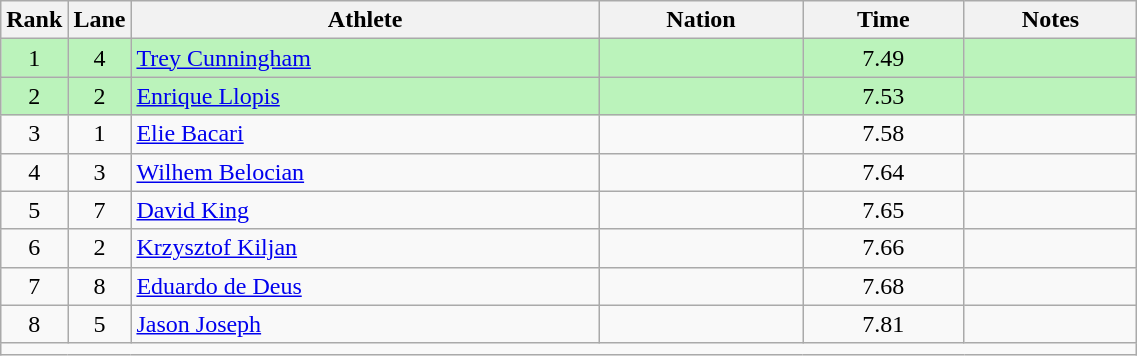<table class="wikitable sortable" style="text-align:center;width: 60%;">
<tr>
<th scope="col" style="width: 10px;">Rank</th>
<th scope="col" style="width: 10px;">Lane</th>
<th scope="col">Athlete</th>
<th scope="col">Nation</th>
<th scope="col">Time</th>
<th scope="col">Notes</th>
</tr>
<tr bgcolor=bbf3bb>
<td>1</td>
<td>4</td>
<td align=left><a href='#'>Trey Cunningham</a></td>
<td align=left></td>
<td>7.49</td>
<td></td>
</tr>
<tr bgcolor=bbf3bb>
<td>2</td>
<td>2</td>
<td align=left><a href='#'>Enrique Llopis</a></td>
<td align=left></td>
<td>7.53</td>
<td></td>
</tr>
<tr>
<td>3</td>
<td>1</td>
<td align=left><a href='#'>Elie Bacari</a></td>
<td align=left></td>
<td>7.58</td>
<td></td>
</tr>
<tr>
<td>4</td>
<td>3</td>
<td align=left><a href='#'>Wilhem Belocian</a></td>
<td align=left></td>
<td>7.64</td>
<td></td>
</tr>
<tr>
<td>5</td>
<td>7</td>
<td align=left><a href='#'>David King</a></td>
<td align=left></td>
<td>7.65</td>
<td></td>
</tr>
<tr>
<td>6</td>
<td>2</td>
<td align=left><a href='#'>Krzysztof Kiljan</a></td>
<td align=left></td>
<td>7.66</td>
<td></td>
</tr>
<tr>
<td>7</td>
<td>8</td>
<td align=left><a href='#'>Eduardo de Deus</a></td>
<td align=left></td>
<td>7.68</td>
<td></td>
</tr>
<tr>
<td>8</td>
<td>5</td>
<td align=left><a href='#'>Jason Joseph</a></td>
<td align=left></td>
<td>7.81</td>
<td></td>
</tr>
<tr class="sortbottom">
<td colspan="6"></td>
</tr>
</table>
